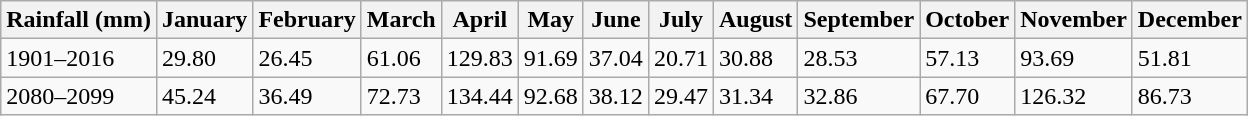<table class="wikitable">
<tr>
<th>Rainfall (mm)</th>
<th>January</th>
<th>February</th>
<th>March</th>
<th>April</th>
<th>May</th>
<th>June</th>
<th>July</th>
<th>August</th>
<th>September</th>
<th>October</th>
<th>November</th>
<th>December</th>
</tr>
<tr>
<td>1901–2016</td>
<td>29.80</td>
<td>26.45</td>
<td>61.06</td>
<td>129.83</td>
<td>91.69</td>
<td>37.04</td>
<td>20.71</td>
<td>30.88</td>
<td>28.53</td>
<td>57.13</td>
<td>93.69</td>
<td>51.81</td>
</tr>
<tr>
<td>2080–2099</td>
<td>45.24</td>
<td>36.49</td>
<td>72.73</td>
<td>134.44</td>
<td>92.68</td>
<td>38.12</td>
<td>29.47</td>
<td>31.34</td>
<td>32.86</td>
<td>67.70</td>
<td>126.32</td>
<td>86.73</td>
</tr>
</table>
